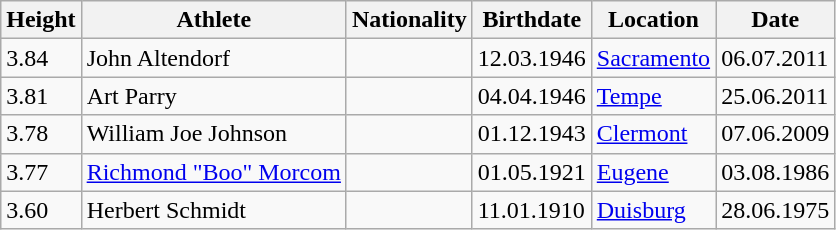<table class="wikitable">
<tr>
<th>Height</th>
<th>Athlete</th>
<th>Nationality</th>
<th>Birthdate</th>
<th>Location</th>
<th>Date</th>
</tr>
<tr>
<td>3.84</td>
<td>John Altendorf</td>
<td></td>
<td>12.03.1946</td>
<td><a href='#'>Sacramento</a></td>
<td>06.07.2011</td>
</tr>
<tr>
<td>3.81</td>
<td>Art Parry</td>
<td></td>
<td>04.04.1946</td>
<td><a href='#'>Tempe</a></td>
<td>25.06.2011</td>
</tr>
<tr>
<td>3.78</td>
<td>William Joe Johnson</td>
<td></td>
<td>01.12.1943</td>
<td><a href='#'>Clermont</a></td>
<td>07.06.2009</td>
</tr>
<tr>
<td>3.77</td>
<td><a href='#'>Richmond "Boo" Morcom</a></td>
<td></td>
<td>01.05.1921</td>
<td><a href='#'>Eugene</a></td>
<td>03.08.1986</td>
</tr>
<tr>
<td>3.60</td>
<td>Herbert Schmidt</td>
<td></td>
<td>11.01.1910</td>
<td><a href='#'>Duisburg</a></td>
<td>28.06.1975</td>
</tr>
</table>
